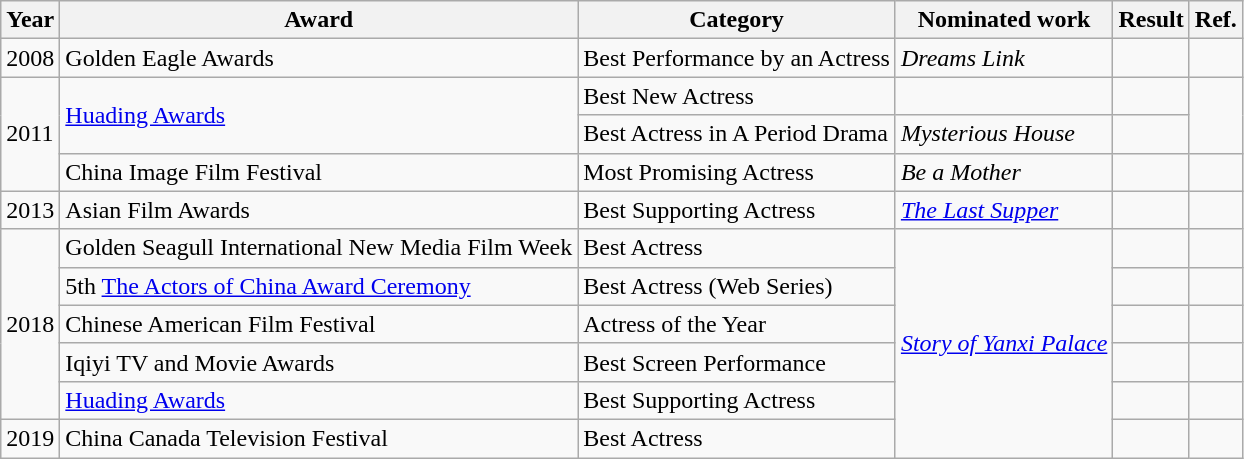<table class="wikitable">
<tr>
<th>Year</th>
<th>Award</th>
<th>Category</th>
<th>Nominated work</th>
<th>Result</th>
<th>Ref.</th>
</tr>
<tr>
<td>2008</td>
<td>Golden Eagle Awards</td>
<td>Best Performance by an Actress</td>
<td><em>Dreams Link</em></td>
<td></td>
<td></td>
</tr>
<tr>
<td rowspan=3>2011</td>
<td rowspan=2><a href='#'>Huading Awards</a></td>
<td>Best New Actress</td>
<td></td>
<td></td>
</tr>
<tr>
<td>Best Actress in A Period Drama</td>
<td><em>Mysterious House</em></td>
<td></td>
</tr>
<tr>
<td>China Image Film Festival</td>
<td>Most Promising Actress</td>
<td><em>Be a Mother</em></td>
<td></td>
<td></td>
</tr>
<tr>
<td>2013</td>
<td>Asian Film Awards</td>
<td>Best Supporting Actress</td>
<td><em><a href='#'>The Last Supper</a></em></td>
<td></td>
<td></td>
</tr>
<tr>
<td rowspan=5>2018</td>
<td>Golden Seagull International New Media Film Week</td>
<td>Best Actress</td>
<td rowspan=6><em><a href='#'>Story of Yanxi Palace</a></em></td>
<td></td>
<td></td>
</tr>
<tr>
<td>5th <a href='#'>The Actors of China Award Ceremony</a></td>
<td>Best Actress (Web Series)</td>
<td></td>
<td></td>
</tr>
<tr>
<td>Chinese American Film Festival</td>
<td>Actress of the Year</td>
<td></td>
<td></td>
</tr>
<tr>
<td>Iqiyi TV and Movie Awards</td>
<td>Best Screen Performance</td>
<td></td>
<td></td>
</tr>
<tr>
<td><a href='#'>Huading Awards</a></td>
<td>Best Supporting Actress</td>
<td></td>
<td></td>
</tr>
<tr>
<td>2019</td>
<td>China Canada Television Festival</td>
<td>Best Actress</td>
<td></td>
<td></td>
</tr>
</table>
